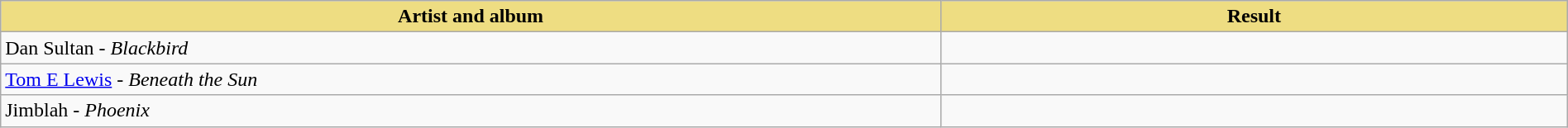<table class="wikitable" width=100%>
<tr>
<th style="width:15%;background:#EEDD82;">Artist and album</th>
<th style="width:10%;background:#EEDD82;">Result</th>
</tr>
<tr>
<td>Dan Sultan - <em>Blackbird</em></td>
<td></td>
</tr>
<tr>
<td><a href='#'>Tom E Lewis</a> - <em>Beneath the Sun</em></td>
<td></td>
</tr>
<tr>
<td>Jimblah - <em>Phoenix</em></td>
<td></td>
</tr>
</table>
